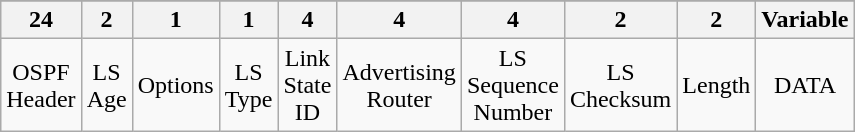<table class="wikitable  floatright mw-collapsible" style="width: 400px;">
<tr>
</tr>
<tr style="text-align: center;">
<th>24</th>
<th>2</th>
<th>1</th>
<th>1</th>
<th>4</th>
<th>4</th>
<th>4</th>
<th>2</th>
<th>2</th>
<th>Variable</th>
</tr>
<tr style="text-align: center;">
<td>OSPF Header</td>
<td>LS Age</td>
<td>Options</td>
<td>LS Type</td>
<td>Link State ID</td>
<td>Advertising Router</td>
<td>LS Sequence Number</td>
<td>LS Checksum</td>
<td>Length</td>
<td>DATA</td>
</tr>
</table>
